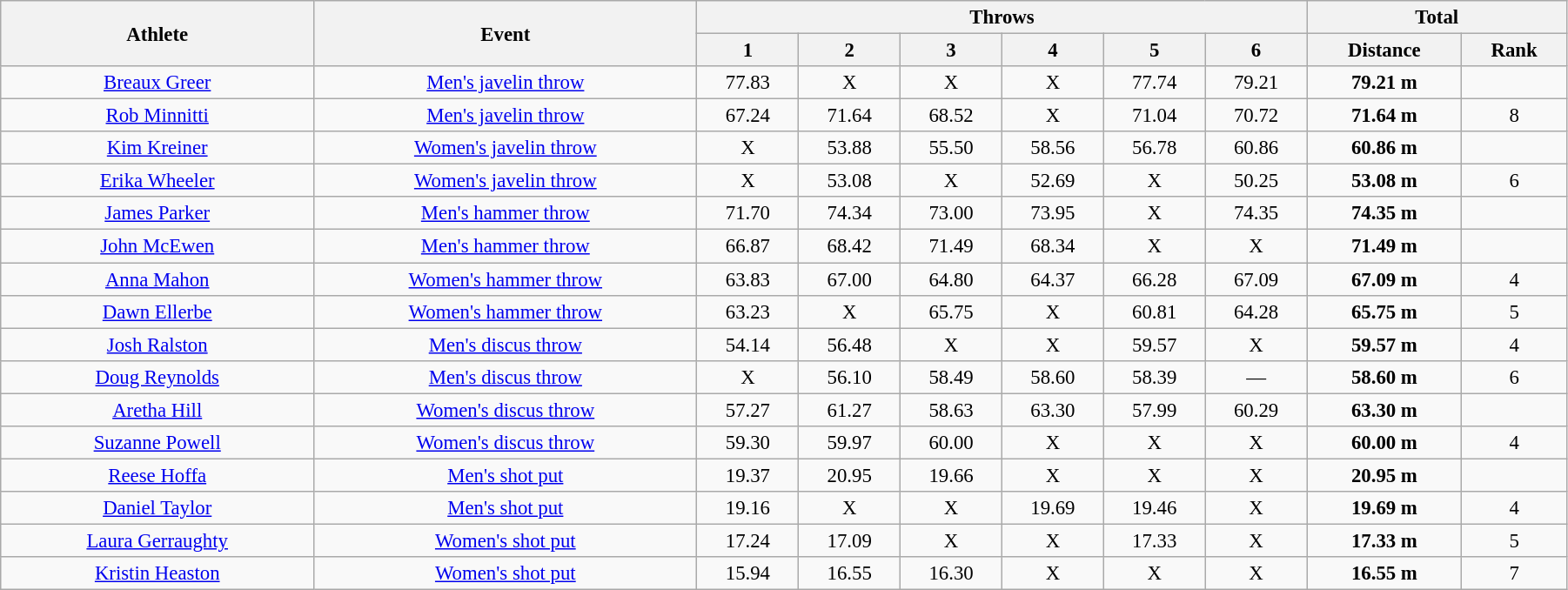<table class="wikitable" style="font-size:95%; text-align:center;" width="95%">
<tr>
<th rowspan="2">Athlete</th>
<th rowspan="2">Event</th>
<th colspan="6">Throws</th>
<th colspan="2">Total</th>
</tr>
<tr>
<th>1</th>
<th>2</th>
<th>3</th>
<th>4</th>
<th>5</th>
<th>6</th>
<th>Distance</th>
<th>Rank</th>
</tr>
<tr>
<td width=20%><a href='#'>Breaux Greer</a></td>
<td><a href='#'>Men's javelin throw</a></td>
<td>77.83</td>
<td>X</td>
<td>X</td>
<td>X</td>
<td>77.74</td>
<td>79.21</td>
<td><strong>79.21 m </strong></td>
<td></td>
</tr>
<tr>
<td width=20%><a href='#'>Rob Minnitti</a></td>
<td><a href='#'>Men's javelin throw</a></td>
<td>67.24</td>
<td>71.64</td>
<td>68.52</td>
<td>X</td>
<td>71.04</td>
<td>70.72</td>
<td><strong>71.64 m </strong></td>
<td>8</td>
</tr>
<tr>
<td width=20%><a href='#'>Kim Kreiner</a></td>
<td><a href='#'>Women's javelin throw</a></td>
<td>X</td>
<td>53.88</td>
<td>55.50</td>
<td>58.56</td>
<td>56.78</td>
<td>60.86</td>
<td><strong>60.86 m </strong></td>
<td></td>
</tr>
<tr>
<td width=20%><a href='#'>Erika Wheeler</a></td>
<td><a href='#'>Women's javelin throw</a></td>
<td>X</td>
<td>53.08</td>
<td>X</td>
<td>52.69</td>
<td>X</td>
<td>50.25</td>
<td><strong>53.08 m </strong></td>
<td>6</td>
</tr>
<tr>
<td width=20%><a href='#'>James Parker</a></td>
<td><a href='#'>Men's hammer throw</a></td>
<td>71.70</td>
<td>74.34</td>
<td>73.00</td>
<td>73.95</td>
<td>X</td>
<td>74.35</td>
<td><strong>74.35 m </strong></td>
<td></td>
</tr>
<tr>
<td width=20%><a href='#'>John McEwen</a></td>
<td><a href='#'>Men's hammer throw</a></td>
<td>66.87</td>
<td>68.42</td>
<td>71.49</td>
<td>68.34</td>
<td>X</td>
<td>X</td>
<td><strong>71.49 m </strong></td>
<td></td>
</tr>
<tr>
<td width=20%><a href='#'>Anna Mahon</a></td>
<td><a href='#'>Women's hammer throw</a></td>
<td>63.83</td>
<td>67.00</td>
<td>64.80</td>
<td>64.37</td>
<td>66.28</td>
<td>67.09</td>
<td><strong>67.09 m </strong></td>
<td>4</td>
</tr>
<tr>
<td width=20%><a href='#'>Dawn Ellerbe</a></td>
<td><a href='#'>Women's hammer throw</a></td>
<td>63.23</td>
<td>X</td>
<td>65.75</td>
<td>X</td>
<td>60.81</td>
<td>64.28</td>
<td><strong>65.75 m </strong></td>
<td>5</td>
</tr>
<tr>
<td width=20%><a href='#'>Josh Ralston</a></td>
<td><a href='#'>Men's discus throw</a></td>
<td>54.14</td>
<td>56.48</td>
<td>X</td>
<td>X</td>
<td>59.57</td>
<td>X</td>
<td><strong>59.57 m </strong></td>
<td>4</td>
</tr>
<tr>
<td width=20%><a href='#'>Doug Reynolds</a></td>
<td><a href='#'>Men's discus throw</a></td>
<td>X</td>
<td>56.10</td>
<td>58.49</td>
<td>58.60</td>
<td>58.39</td>
<td>—</td>
<td><strong>58.60 m </strong></td>
<td>6</td>
</tr>
<tr>
<td width=20%><a href='#'>Aretha Hill</a></td>
<td><a href='#'>Women's discus throw</a></td>
<td>57.27</td>
<td>61.27</td>
<td>58.63</td>
<td>63.30</td>
<td>57.99</td>
<td>60.29</td>
<td><strong>63.30 m </strong></td>
<td></td>
</tr>
<tr>
<td width=20%><a href='#'>Suzanne Powell</a></td>
<td><a href='#'>Women's discus throw</a></td>
<td>59.30</td>
<td>59.97</td>
<td>60.00</td>
<td>X</td>
<td>X</td>
<td>X</td>
<td><strong>60.00 m </strong></td>
<td>4</td>
</tr>
<tr>
<td width=20%><a href='#'>Reese Hoffa</a></td>
<td><a href='#'>Men's shot put</a></td>
<td>19.37</td>
<td>20.95</td>
<td>19.66</td>
<td>X</td>
<td>X</td>
<td>X</td>
<td><strong>20.95 m </strong></td>
<td></td>
</tr>
<tr>
<td width=20%><a href='#'>Daniel Taylor</a></td>
<td><a href='#'>Men's shot put</a></td>
<td>19.16</td>
<td>X</td>
<td>X</td>
<td>19.69</td>
<td>19.46</td>
<td>X</td>
<td><strong>19.69 m </strong></td>
<td>4</td>
</tr>
<tr>
<td width=20%><a href='#'>Laura Gerraughty</a></td>
<td><a href='#'>Women's shot put</a></td>
<td>17.24</td>
<td>17.09</td>
<td>X</td>
<td>X</td>
<td>17.33</td>
<td>X</td>
<td><strong>17.33 m </strong></td>
<td>5</td>
</tr>
<tr>
<td width=20%><a href='#'>Kristin Heaston</a></td>
<td><a href='#'>Women's shot put</a></td>
<td>15.94</td>
<td>16.55</td>
<td>16.30</td>
<td>X</td>
<td>X</td>
<td>X</td>
<td><strong>16.55 m </strong></td>
<td>7</td>
</tr>
</table>
